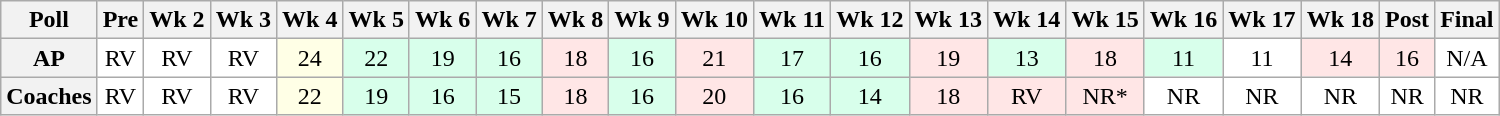<table class="wikitable" style="white-space:nowrap;text-align:center;">
<tr>
<th>Poll</th>
<th>Pre</th>
<th>Wk 2</th>
<th>Wk 3</th>
<th>Wk 4</th>
<th>Wk 5</th>
<th>Wk 6</th>
<th>Wk 7</th>
<th>Wk 8</th>
<th>Wk 9</th>
<th>Wk 10</th>
<th>Wk 11</th>
<th>Wk 12</th>
<th>Wk 13</th>
<th>Wk 14</th>
<th>Wk 15</th>
<th>Wk 16</th>
<th>Wk 17</th>
<th>Wk 18</th>
<th>Post</th>
<th>Final</th>
</tr>
<tr>
<th>AP</th>
<td style="background:#FFF;">RV</td>
<td style="background:#FFF;">RV</td>
<td style="background:#FFF;">RV</td>
<td style="background:#FFFFE6;">24</td>
<td style="background:#D8FFEB;">22</td>
<td style="background:#D8FFEB;">19</td>
<td style="background:#D8FFEB;">16</td>
<td style="background:#FFE6E6;">18</td>
<td style="background:#D8FFEB;">16</td>
<td style="background:#FFE6E6;">21</td>
<td style="background:#D8FFEB;">17</td>
<td style="background:#D8FFEB;">16</td>
<td style="background:#FFE6E6;">19</td>
<td style="background:#D8FFEB;">13</td>
<td style="background:#FFE6E6;">18</td>
<td style="background:#D8FFEB;">11</td>
<td style="background:#FFF;">11</td>
<td style="background:#FFE6E6;">14</td>
<td style="background:#FFE6E6;">16</td>
<td style="background:#FFF;">N/A</td>
</tr>
<tr>
<th>Coaches</th>
<td style="background:#FFF;">RV</td>
<td style="background:#FFF;">RV</td>
<td style="background:#FFF;">RV</td>
<td style="background:#FFFFE6;">22</td>
<td style="background:#D8FFEB;">19</td>
<td style="background:#D8FFEB;">16</td>
<td style="background:#D8FFEB;">15</td>
<td style="background:#FFE6E6;">18</td>
<td style="background:#D8FFEB;">16</td>
<td style="background:#FFE6E6;">20</td>
<td style="background:#D8FFEB;">16</td>
<td style="background:#D8FFEB;">14</td>
<td style="background:#FFE6E6;">18</td>
<td style="background:#FFE6E6;">RV</td>
<td style="background:#FFE6E6;">NR*</td>
<td style="background:#FFF;">NR</td>
<td style="background:#FFF;">NR</td>
<td style="background:#FFF;">NR</td>
<td style="background:#FFF;">NR</td>
<td style="background:#FFF;">NR</td>
</tr>
</table>
